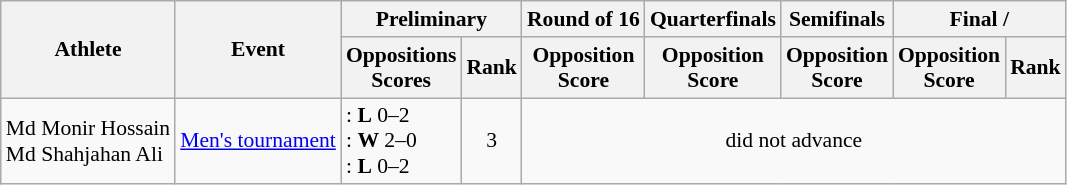<table class=wikitable style="font-size:90%; text-align:center;">
<tr>
<th rowspan=2>Athlete</th>
<th rowspan=2>Event</th>
<th colspan=2>Preliminary</th>
<th>Round of 16</th>
<th>Quarterfinals</th>
<th>Semifinals</th>
<th colspan=2>Final / </th>
</tr>
<tr>
<th>Oppositions<br>Scores</th>
<th>Rank</th>
<th>Opposition<br>Score</th>
<th>Opposition<br>Score</th>
<th>Opposition<br>Score</th>
<th>Opposition<br>Score</th>
<th>Rank</th>
</tr>
<tr>
<td align=left>Md Monir Hossain<br>Md Shahjahan Ali</td>
<td align=left rowspan=2><a href='#'>Men's tournament</a></td>
<td align=left>: <strong>L</strong> 0–2<br>: <strong>W</strong> 2–0<br>: <strong>L</strong> 0–2</td>
<td>3</td>
<td colspan=5>did not advance</td>
</tr>
</table>
